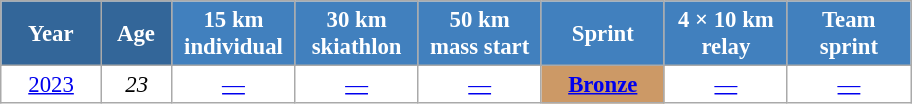<table class="wikitable" style="font-size:95%; text-align:center; border:grey solid 1px; border-collapse:collapse; background:#ffffff;">
<tr>
<th style="background-color:#369; color:white; width:60px;"> Year </th>
<th style="background-color:#369; color:white; width:40px;"> Age </th>
<th style="background-color:#4180be; color:white; width:75px;"> 15 km <br> individual </th>
<th style="background-color:#4180be; color:white; width:75px;"> 30 km <br> skiathlon </th>
<th style="background-color:#4180be; color:white; width:75px;"> 50 km <br> mass start </th>
<th style="background-color:#4180be; color:white; width:75px;"> Sprint </th>
<th style="background-color:#4180be; color:white; width:75px;"> 4 × 10 km <br> relay </th>
<th style="background-color:#4180be; color:white; width:75px;"> Team <br> sprint </th>
</tr>
<tr>
<td><a href='#'>2023</a></td>
<td><em>23</em></td>
<td><a href='#'>—</a></td>
<td><a href='#'>—</a></td>
<td><a href='#'>—</a></td>
<td style="background:#c96;"><a href='#'><strong>Bronze</strong></a></td>
<td><a href='#'>—</a></td>
<td><a href='#'>—</a></td>
</tr>
</table>
